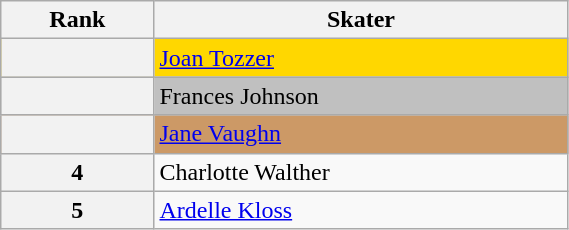<table class="wikitable unsortable" style="text-align:left; width:30%">
<tr>
<th scope="col">Rank</th>
<th scope="col">Skater</th>
</tr>
<tr bgcolor="gold">
<th scope="row"></th>
<td><a href='#'>Joan Tozzer</a></td>
</tr>
<tr bgcolor="silver">
<th scope="row"></th>
<td>Frances Johnson</td>
</tr>
<tr bgcolor="cc9966">
<th scope="row"></th>
<td><a href='#'>Jane Vaughn</a></td>
</tr>
<tr>
<th scope="row">4</th>
<td>Charlotte Walther</td>
</tr>
<tr>
<th scope="row">5</th>
<td><a href='#'>Ardelle Kloss</a></td>
</tr>
</table>
